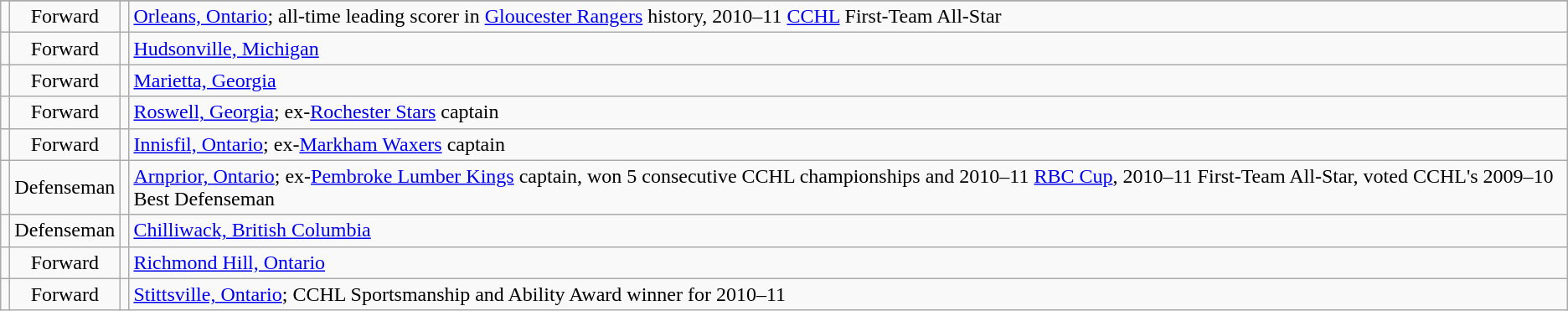<table class="wikitable sortable" style="text-align:center;">
<tr>
</tr>
<tr>
<td></td>
<td>Forward</td>
<td></td>
<td align=left><a href='#'>Orleans, Ontario</a>; all-time leading scorer in <a href='#'>Gloucester Rangers</a> history, 2010–11 <a href='#'>CCHL</a> First-Team All-Star</td>
</tr>
<tr>
<td></td>
<td>Forward</td>
<td style=white-space:nowrap></td>
<td align=left><a href='#'>Hudsonville, Michigan</a></td>
</tr>
<tr>
<td></td>
<td>Forward</td>
<td></td>
<td align=left><a href='#'>Marietta, Georgia</a></td>
</tr>
<tr>
<td></td>
<td>Forward</td>
<td></td>
<td align=left><a href='#'>Roswell, Georgia</a>; ex-<a href='#'>Rochester Stars</a> captain</td>
</tr>
<tr>
<td></td>
<td>Forward</td>
<td></td>
<td align=left><a href='#'>Innisfil, Ontario</a>; ex-<a href='#'>Markham Waxers</a> captain</td>
</tr>
<tr>
<td></td>
<td>Defenseman</td>
<td></td>
<td align=left><a href='#'>Arnprior, Ontario</a>; ex-<a href='#'>Pembroke Lumber Kings</a> captain, won 5 consecutive CCHL championships and 2010–11 <a href='#'>RBC Cup</a>, 2010–11 First-Team All-Star, voted CCHL's 2009–10 Best Defenseman</td>
</tr>
<tr>
<td style=white-space:nowrap></td>
<td>Defenseman</td>
<td></td>
<td align=left><a href='#'>Chilliwack, British Columbia</a></td>
</tr>
<tr>
<td></td>
<td>Forward</td>
<td></td>
<td align=left><a href='#'>Richmond Hill, Ontario</a></td>
</tr>
<tr>
<td></td>
<td>Forward</td>
<td></td>
<td align=left><a href='#'>Stittsville, Ontario</a>; CCHL Sportsmanship and Ability Award winner for 2010–11</td>
</tr>
</table>
